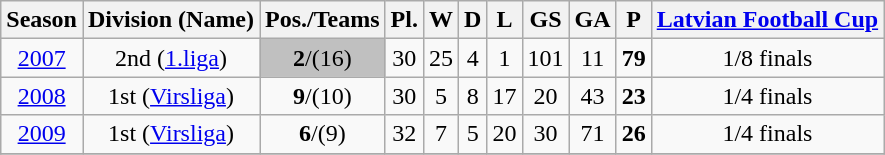<table class="wikitable">
<tr>
<th>Season</th>
<th>Division (Name)</th>
<th>Pos./Teams</th>
<th>Pl.</th>
<th>W</th>
<th>D</th>
<th>L</th>
<th>GS</th>
<th>GA</th>
<th>P</th>
<th><a href='#'>Latvian Football Cup</a></th>
</tr>
<tr>
<td align=center><a href='#'>2007</a></td>
<td align=center>2nd (<a href='#'>1.liga</a>)</td>
<td align=center bgcolor=silver><strong>2</strong>/(16)</td>
<td align=center>30</td>
<td align=center>25</td>
<td align=center>4</td>
<td align=center>1</td>
<td align=center>101</td>
<td align=center>11</td>
<td align=center><strong>79</strong></td>
<td align=center bgcolor=>1/8 finals</td>
</tr>
<tr>
<td align=center><a href='#'>2008</a></td>
<td align=center>1st (<a href='#'>Virsliga</a>)</td>
<td align=center><strong>9</strong>/(10)</td>
<td align=center>30</td>
<td align=center>5</td>
<td align=center>8</td>
<td align=center>17</td>
<td align=center>20</td>
<td align=center>43</td>
<td align=center><strong>23</strong></td>
<td align=center>1/4 finals</td>
</tr>
<tr>
<td align=center><a href='#'>2009</a></td>
<td align=center>1st (<a href='#'>Virsliga</a>)</td>
<td align=center><strong>6</strong>/(9)</td>
<td align=center>32</td>
<td align=center>7</td>
<td align=center>5</td>
<td align=center>20</td>
<td align=center>30</td>
<td align=center>71</td>
<td align=center><strong>26</strong></td>
<td align=center>1/4 finals</td>
</tr>
<tr>
</tr>
</table>
